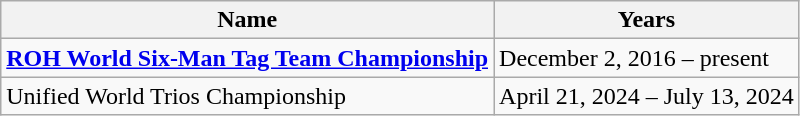<table class="wikitable">
<tr>
<th>Name</th>
<th>Years</th>
</tr>
<tr>
<td><strong><a href='#'>ROH World Six-Man Tag Team Championship</a></strong></td>
<td>December 2, 2016 – present</td>
</tr>
<tr>
<td>Unified World Trios Championship</td>
<td>April 21, 2024 – July 13, 2024</td>
</tr>
</table>
